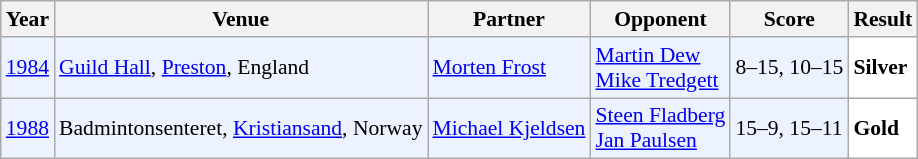<table class="sortable wikitable" style="font-size: 90%;">
<tr>
<th>Year</th>
<th>Venue</th>
<th>Partner</th>
<th>Opponent</th>
<th>Score</th>
<th>Result</th>
</tr>
<tr style="background:#ECF2FF">
<td align="center"><a href='#'>1984</a></td>
<td align="left"><a href='#'>Guild Hall</a>, <a href='#'>Preston</a>, England</td>
<td align="left"> <a href='#'>Morten Frost</a></td>
<td align="left"> <a href='#'>Martin Dew</a><br> <a href='#'>Mike Tredgett</a></td>
<td align="left">8–15, 10–15</td>
<td style="text-align:left; background:white"> <strong>Silver</strong></td>
</tr>
<tr style="background:#ECF2FF">
<td align="center"><a href='#'>1988</a></td>
<td align="left">Badmintonsenteret, <a href='#'>Kristiansand</a>, Norway</td>
<td align="left"> <a href='#'>Michael Kjeldsen</a></td>
<td align="left"> <a href='#'>Steen Fladberg</a><br> <a href='#'>Jan Paulsen</a></td>
<td align="left">15–9, 15–11</td>
<td style="text-align:left; background:white"> <strong>Gold</strong></td>
</tr>
</table>
